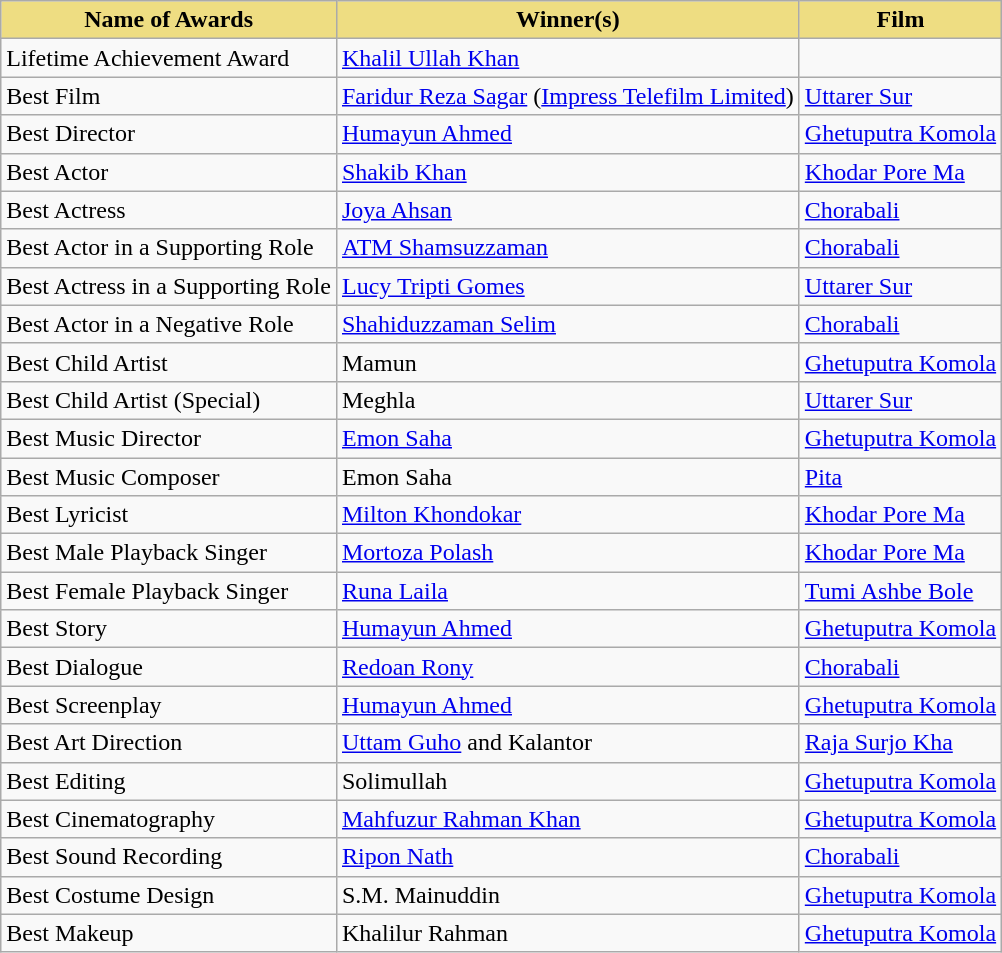<table class="wikitable sortable collapsible">
<tr>
<th style="background:#EEDD82;">Name of Awards</th>
<th style="background:#EEDD82;">Winner(s)</th>
<th style="background:#EEDD82;">Film</th>
</tr>
<tr>
<td>Lifetime Achievement Award</td>
<td><a href='#'>Khalil Ullah Khan</a></td>
</tr>
<tr>
<td>Best Film</td>
<td><a href='#'>Faridur Reza Sagar</a> (<a href='#'>Impress Telefilm Limited</a>)</td>
<td><a href='#'>Uttarer Sur</a></td>
</tr>
<tr>
<td>Best Director</td>
<td><a href='#'>Humayun Ahmed</a></td>
<td><a href='#'>Ghetuputra Komola</a></td>
</tr>
<tr>
<td>Best Actor</td>
<td><a href='#'>Shakib Khan</a></td>
<td><a href='#'>Khodar Pore Ma</a></td>
</tr>
<tr>
<td>Best Actress</td>
<td><a href='#'>Joya Ahsan</a></td>
<td><a href='#'>Chorabali</a></td>
</tr>
<tr>
<td>Best Actor in a Supporting Role</td>
<td><a href='#'>ATM Shamsuzzaman</a></td>
<td><a href='#'>Chorabali</a></td>
</tr>
<tr>
<td>Best Actress in a Supporting Role</td>
<td><a href='#'>Lucy Tripti Gomes</a></td>
<td><a href='#'>Uttarer Sur</a></td>
</tr>
<tr>
<td>Best Actor in a Negative Role</td>
<td><a href='#'>Shahiduzzaman Selim</a></td>
<td><a href='#'>Chorabali</a></td>
</tr>
<tr>
<td>Best Child Artist</td>
<td>Mamun</td>
<td><a href='#'>Ghetuputra Komola</a></td>
</tr>
<tr>
<td>Best Child Artist (Special)</td>
<td>Meghla</td>
<td><a href='#'>Uttarer Sur</a></td>
</tr>
<tr>
<td>Best Music Director</td>
<td><a href='#'>Emon Saha</a></td>
<td><a href='#'>Ghetuputra Komola</a></td>
</tr>
<tr>
<td>Best Music Composer</td>
<td>Emon Saha</td>
<td><a href='#'>Pita</a></td>
</tr>
<tr>
<td>Best Lyricist</td>
<td><a href='#'>Milton Khondokar</a></td>
<td><a href='#'>Khodar Pore Ma</a></td>
</tr>
<tr>
<td>Best Male Playback Singer</td>
<td><a href='#'>Mortoza Polash</a></td>
<td><a href='#'>Khodar Pore Ma</a></td>
</tr>
<tr>
<td>Best Female Playback Singer</td>
<td><a href='#'>Runa Laila</a></td>
<td><a href='#'>Tumi Ashbe Bole</a></td>
</tr>
<tr>
<td>Best Story</td>
<td><a href='#'>Humayun Ahmed</a></td>
<td><a href='#'>Ghetuputra Komola</a></td>
</tr>
<tr>
<td>Best Dialogue</td>
<td><a href='#'>Redoan Rony</a></td>
<td><a href='#'>Chorabali</a></td>
</tr>
<tr>
<td>Best Screenplay</td>
<td><a href='#'>Humayun Ahmed</a></td>
<td><a href='#'>Ghetuputra Komola</a></td>
</tr>
<tr>
<td>Best Art Direction</td>
<td><a href='#'>Uttam Guho</a> and Kalantor</td>
<td><a href='#'>Raja Surjo Kha</a></td>
</tr>
<tr>
<td>Best Editing</td>
<td>Solimullah</td>
<td><a href='#'>Ghetuputra Komola</a></td>
</tr>
<tr>
<td>Best Cinematography</td>
<td><a href='#'>Mahfuzur Rahman Khan</a></td>
<td><a href='#'>Ghetuputra Komola</a></td>
</tr>
<tr>
<td>Best Sound Recording</td>
<td><a href='#'>Ripon Nath</a></td>
<td><a href='#'>Chorabali</a></td>
</tr>
<tr>
<td>Best Costume Design</td>
<td>S.M. Mainuddin</td>
<td><a href='#'>Ghetuputra Komola</a></td>
</tr>
<tr>
<td>Best Makeup</td>
<td>Khalilur Rahman</td>
<td><a href='#'>Ghetuputra Komola</a></td>
</tr>
</table>
